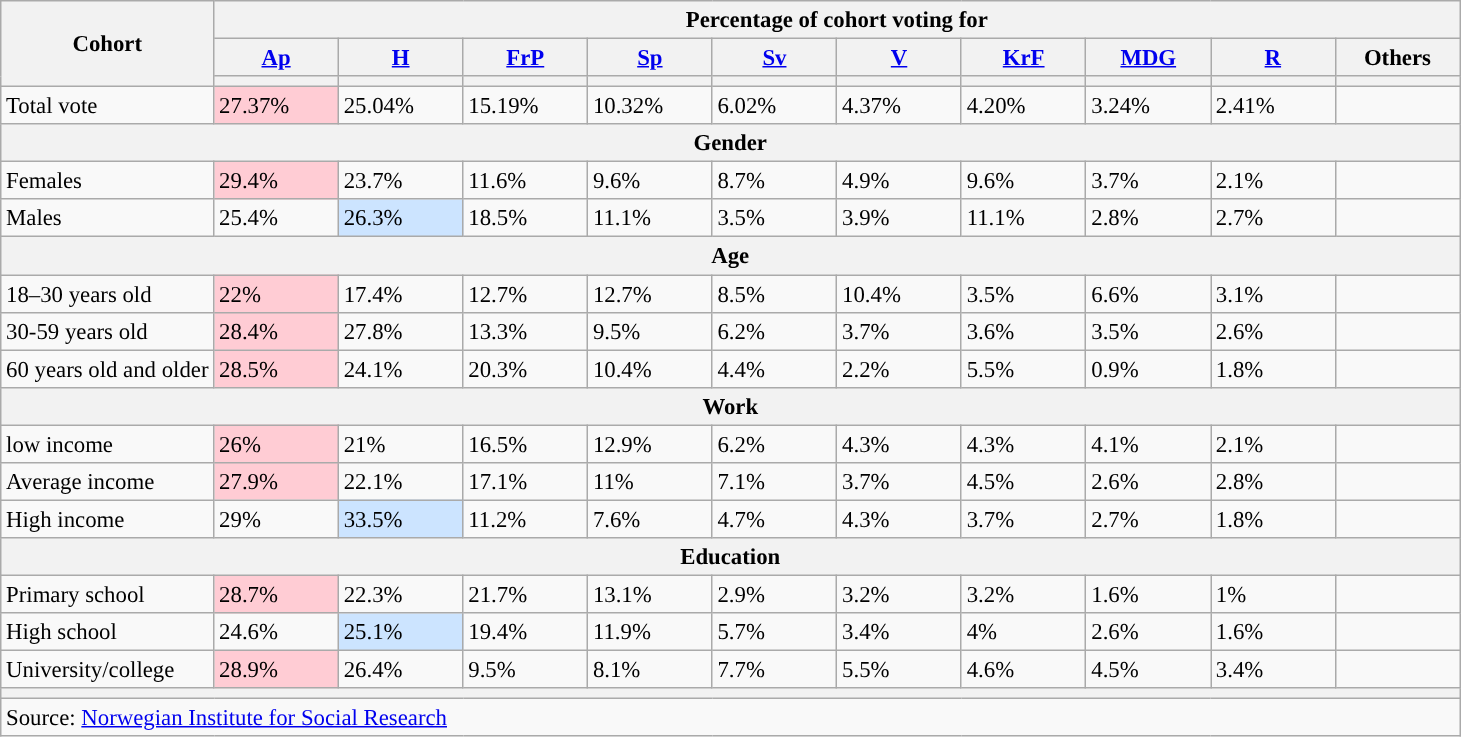<table class="wikitable" style="font-size:95%;">
<tr>
<th rowspan="3">Cohort</th>
<th colspan="10">Percentage of cohort voting for</th>
</tr>
<tr>
<th scope="col" style="width:5em;"><a href='#'>Ap</a></th>
<th scope="col" style="width:5em;"><a href='#'>H</a></th>
<th scope="col" style="width:5em;"><a href='#'>FrP</a></th>
<th scope="col" style="width:5em;"><a href='#'>Sp</a></th>
<th scope="col" style="width:5em;"><a href='#'>Sv</a></th>
<th scope="col" style="width:5em;"><a href='#'>V</a></th>
<th scope="col" style="width:5em;"><a href='#'>KrF</a></th>
<th scope="col" style="width:5em;"><a href='#'>MDG</a></th>
<th scope="col" style="width:5em;"><a href='#'>R</a></th>
<th scope="col" style="width:5em;">Others</th>
</tr>
<tr>
<th style="background:"></th>
<th style="background:"></th>
<th style="background:"></th>
<th style="background:"></th>
<th style="background:"></th>
<th style="background:"></th>
<th style="background:"></th>
<th style="background:"></th>
<th style="background:"></th>
<th style="background:"></th>
</tr>
<tr>
<td>Total vote</td>
<td style="background:#ffccd4;">27.37%</td>
<td>25.04%</td>
<td>15.19%</td>
<td>10.32%</td>
<td>6.02%</td>
<td>4.37%</td>
<td>4.20%</td>
<td>3.24%</td>
<td>2.41%</td>
<td></td>
</tr>
<tr>
<th colspan="11">Gender</th>
</tr>
<tr>
<td>Females</td>
<td style="background:#ffccd4;">29.4%</td>
<td>23.7%</td>
<td>11.6%</td>
<td>9.6%</td>
<td>8.7%</td>
<td>4.9%</td>
<td>9.6%</td>
<td>3.7%</td>
<td>2.1%</td>
<td></td>
</tr>
<tr>
<td>Males</td>
<td>25.4%</td>
<td style="background:#cce4ff;">26.3%</td>
<td>18.5%</td>
<td>11.1%</td>
<td>3.5%</td>
<td>3.9%</td>
<td>11.1%</td>
<td>2.8%</td>
<td>2.7%</td>
<td></td>
</tr>
<tr>
<th colspan="11">Age</th>
</tr>
<tr>
<td>18–30 years old</td>
<td style="background:#ffccd4;">22%</td>
<td>17.4%</td>
<td>12.7%</td>
<td>12.7%</td>
<td>8.5%</td>
<td>10.4%</td>
<td>3.5%</td>
<td>6.6%</td>
<td>3.1%</td>
<td></td>
</tr>
<tr>
<td>30-59 years old</td>
<td style="background:#ffccd4;">28.4%</td>
<td>27.8%</td>
<td>13.3%</td>
<td>9.5%</td>
<td>6.2%</td>
<td>3.7%</td>
<td>3.6%</td>
<td>3.5%</td>
<td>2.6%</td>
<td></td>
</tr>
<tr>
<td>60 years old and older</td>
<td style="background:#ffccd4;">28.5%</td>
<td>24.1%</td>
<td>20.3%</td>
<td>10.4%</td>
<td>4.4%</td>
<td>2.2%</td>
<td>5.5%</td>
<td>0.9%</td>
<td>1.8%</td>
<td></td>
</tr>
<tr>
<th colspan="11">Work</th>
</tr>
<tr>
<td>low income</td>
<td style="background:#ffccd4;">26%</td>
<td>21%</td>
<td>16.5%</td>
<td>12.9%</td>
<td>6.2%</td>
<td>4.3%</td>
<td>4.3%</td>
<td>4.1%</td>
<td>2.1%</td>
<td></td>
</tr>
<tr>
<td>Average income</td>
<td style="background:#ffccd4;">27.9%</td>
<td>22.1%</td>
<td>17.1%</td>
<td>11%</td>
<td>7.1%</td>
<td>3.7%</td>
<td>4.5%</td>
<td>2.6%</td>
<td>2.8%</td>
<td></td>
</tr>
<tr>
<td>High income</td>
<td>29%</td>
<td style="background:#cce4ff;">33.5%</td>
<td>11.2%</td>
<td>7.6%</td>
<td>4.7%</td>
<td>4.3%</td>
<td>3.7%</td>
<td>2.7%</td>
<td>1.8%</td>
<td></td>
</tr>
<tr>
<th colspan="11">Education</th>
</tr>
<tr>
<td>Primary school</td>
<td style="background:#ffccd4;">28.7%</td>
<td>22.3%</td>
<td>21.7%</td>
<td>13.1%</td>
<td>2.9%</td>
<td>3.2%</td>
<td>3.2%</td>
<td>1.6%</td>
<td>1%</td>
<td></td>
</tr>
<tr>
<td>High school</td>
<td>24.6%</td>
<td style="background:#cce4ff;">25.1%</td>
<td>19.4%</td>
<td>11.9%</td>
<td>5.7%</td>
<td>3.4%</td>
<td>4%</td>
<td>2.6%</td>
<td>1.6%</td>
<td></td>
</tr>
<tr>
<td>University/college</td>
<td style="background:#ffccd4;">28.9%</td>
<td>26.4%</td>
<td>9.5%</td>
<td>8.1%</td>
<td>7.7%</td>
<td>5.5%</td>
<td>4.6%</td>
<td>4.5%</td>
<td>3.4%</td>
<td></td>
</tr>
<tr>
<th colspan="11!"></th>
</tr>
<tr>
<td colspan="11">Source: <a href='#'>Norwegian Institute for Social Research</a></td>
</tr>
</table>
